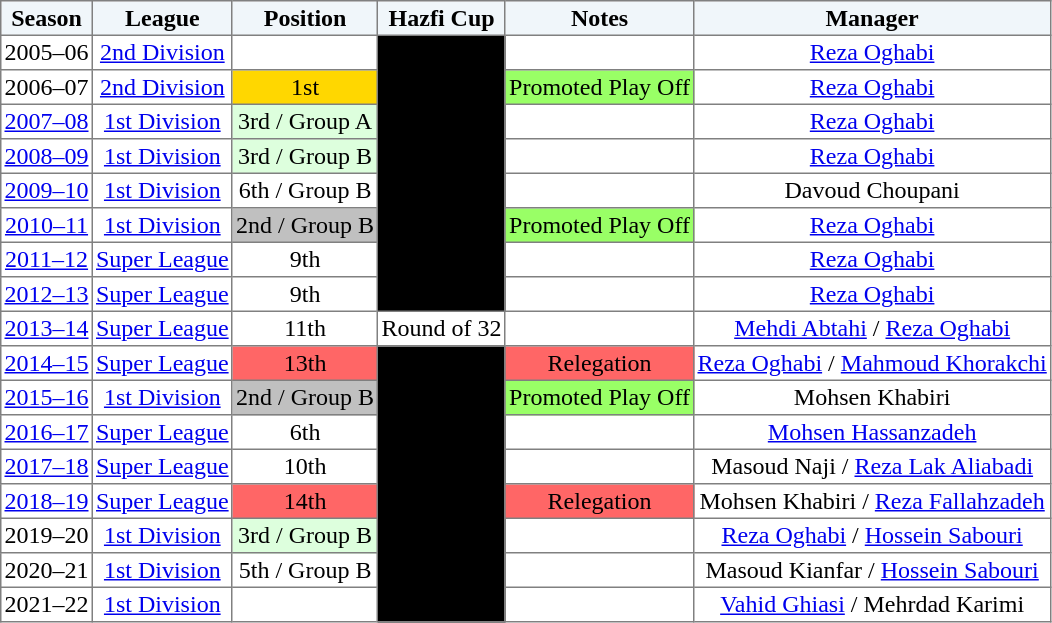<table border="1" cellpadding="2" style="border-collapse:collapse; text-align:center; font-size:normal;">
<tr style="background:#f0f6fa;">
<th>Season</th>
<th>League</th>
<th>Position</th>
<th>Hazfi Cup</th>
<th>Notes</th>
<th>Manager</th>
</tr>
<tr>
<td>2005–06</td>
<td><a href='#'>2nd Division</a></td>
<td></td>
<td rowspan=8 bgcolor= black></td>
<td></td>
<td><a href='#'>Reza Oghabi</a></td>
</tr>
<tr>
<td>2006–07</td>
<td><a href='#'>2nd Division</a></td>
<td bgcolor=gold>1st</td>
<td bgcolor=99FF66>Promoted Play Off</td>
<td><a href='#'>Reza Oghabi</a></td>
</tr>
<tr>
<td><a href='#'>2007–08</a></td>
<td><a href='#'>1st Division</a></td>
<td bgcolor=DDFFDD>3rd / Group A</td>
<td></td>
<td><a href='#'>Reza Oghabi</a></td>
</tr>
<tr>
<td><a href='#'>2008–09</a></td>
<td><a href='#'>1st Division</a></td>
<td bgcolor=DDFFDD>3rd / Group B</td>
<td></td>
<td><a href='#'>Reza Oghabi</a></td>
</tr>
<tr>
<td><a href='#'>2009–10</a></td>
<td><a href='#'>1st Division</a></td>
<td>6th / Group B</td>
<td></td>
<td>Davoud Choupani</td>
</tr>
<tr>
<td><a href='#'>2010–11</a></td>
<td><a href='#'>1st Division</a></td>
<td bgcolor=silver>2nd / Group B</td>
<td bgcolor=99FF66>Promoted Play Off </td>
<td><a href='#'>Reza Oghabi</a></td>
</tr>
<tr>
<td><a href='#'>2011–12</a></td>
<td><a href='#'>Super League</a></td>
<td>9th</td>
<td></td>
<td><a href='#'>Reza Oghabi</a></td>
</tr>
<tr>
<td><a href='#'>2012–13</a></td>
<td><a href='#'>Super League</a></td>
<td>9th</td>
<td></td>
<td><a href='#'>Reza Oghabi</a></td>
</tr>
<tr>
<td><a href='#'>2013–14</a></td>
<td><a href='#'>Super League</a></td>
<td>11th</td>
<td>Round of 32</td>
<td></td>
<td><a href='#'>Mehdi Abtahi</a> / <a href='#'>Reza Oghabi</a></td>
</tr>
<tr>
<td><a href='#'>2014–15</a></td>
<td><a href='#'>Super League</a></td>
<td bgcolor=FF6666>13th</td>
<td rowspan=8 bgcolor= black></td>
<td bgcolor=FF6666>Relegation</td>
<td><a href='#'>Reza Oghabi</a> / <a href='#'>Mahmoud Khorakchi</a></td>
</tr>
<tr>
<td><a href='#'>2015–16</a></td>
<td><a href='#'>1st Division</a></td>
<td bgcolor=silver>2nd / Group B</td>
<td bgcolor=99FF66>Promoted Play Off </td>
<td>Mohsen Khabiri</td>
</tr>
<tr>
<td><a href='#'>2016–17</a></td>
<td><a href='#'>Super League</a></td>
<td>6th</td>
<td></td>
<td><a href='#'>Mohsen Hassanzadeh</a></td>
</tr>
<tr>
<td><a href='#'>2017–18</a></td>
<td><a href='#'>Super League</a></td>
<td>10th</td>
<td></td>
<td>Masoud Naji / <a href='#'>Reza Lak Aliabadi</a></td>
</tr>
<tr>
<td><a href='#'>2018–19</a></td>
<td><a href='#'>Super League</a></td>
<td bgcolor=FF6666>14th</td>
<td bgcolor=FF6666>Relegation </td>
<td>Mohsen Khabiri / <a href='#'>Reza Fallahzadeh</a></td>
</tr>
<tr>
<td>2019–20</td>
<td><a href='#'>1st Division</a></td>
<td bgcolor=DDFFDD>3rd / Group B</td>
<td></td>
<td><a href='#'>Reza Oghabi</a> / <a href='#'>Hossein Sabouri</a></td>
</tr>
<tr>
<td>2020–21</td>
<td><a href='#'>1st Division</a></td>
<td>5th / Group B</td>
<td></td>
<td>Masoud Kianfar / <a href='#'>Hossein Sabouri</a></td>
</tr>
<tr>
<td>2021–22</td>
<td><a href='#'>1st Division</a></td>
<td></td>
<td></td>
<td><a href='#'>Vahid Ghiasi</a> / Mehrdad Karimi</td>
</tr>
</table>
